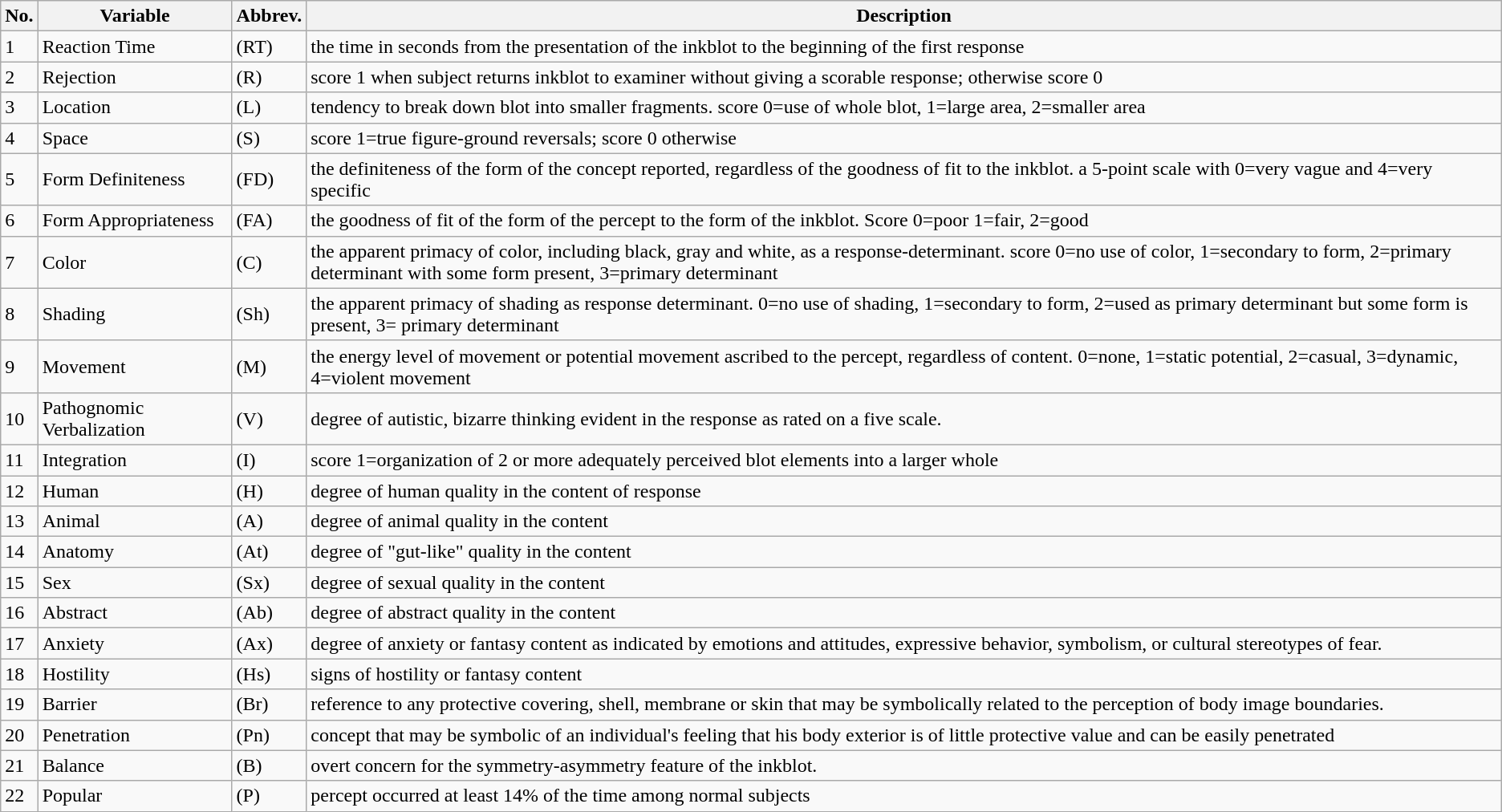<table class="wikitable">
<tr>
<th>No.</th>
<th>Variable</th>
<th>Abbrev.</th>
<th>Description</th>
</tr>
<tr>
<td>1</td>
<td>Reaction Time</td>
<td>(RT)</td>
<td>the time in seconds from the presentation of the inkblot to the beginning of the first response</td>
</tr>
<tr>
<td>2</td>
<td>Rejection</td>
<td>(R)</td>
<td>score 1 when subject returns inkblot to examiner without giving a scorable response; otherwise score 0</td>
</tr>
<tr>
<td>3</td>
<td>Location</td>
<td>(L)</td>
<td>tendency to break down blot into smaller fragments. score 0=use of whole blot, 1=large area, 2=smaller area</td>
</tr>
<tr>
<td>4</td>
<td>Space</td>
<td>(S)</td>
<td>score 1=true figure-ground reversals; score 0 otherwise</td>
</tr>
<tr>
<td>5</td>
<td>Form Definiteness</td>
<td>(FD)</td>
<td>the definiteness of the form of the concept reported, regardless of the goodness of fit to the inkblot. a 5-point scale with 0=very vague and 4=very specific</td>
</tr>
<tr>
<td>6</td>
<td>Form Appropriateness</td>
<td>(FA)</td>
<td>the goodness of fit of the form of the percept to the form of the inkblot. Score 0=poor 1=fair, 2=good</td>
</tr>
<tr>
<td>7</td>
<td>Color</td>
<td>(C)</td>
<td>the apparent primacy of color, including black, gray and white, as a response-determinant. score 0=no use of color, 1=secondary to form, 2=primary determinant with some form present, 3=primary determinant</td>
</tr>
<tr>
<td>8</td>
<td>Shading</td>
<td>(Sh)</td>
<td>the apparent primacy of shading as response determinant. 0=no use of shading, 1=secondary to form, 2=used as primary determinant but some form is present, 3= primary determinant</td>
</tr>
<tr>
<td>9</td>
<td>Movement</td>
<td>(M)</td>
<td>the energy level of movement or potential movement ascribed to the percept, regardless of content. 0=none, 1=static potential, 2=casual, 3=dynamic, 4=violent movement</td>
</tr>
<tr>
<td>10</td>
<td>Pathognomic Verbalization</td>
<td>(V)</td>
<td>degree of autistic, bizarre thinking evident in the response as rated on a five scale.</td>
</tr>
<tr>
<td>11</td>
<td>Integration</td>
<td>(I)</td>
<td>score 1=organization of 2 or more adequately perceived blot elements into a larger whole</td>
</tr>
<tr>
<td>12</td>
<td>Human</td>
<td>(H)</td>
<td>degree of human quality in the content of response</td>
</tr>
<tr>
<td>13</td>
<td>Animal</td>
<td>(A)</td>
<td>degree of animal quality in the content</td>
</tr>
<tr>
<td>14</td>
<td>Anatomy</td>
<td>(At)</td>
<td>degree of "gut-like" quality in the content</td>
</tr>
<tr>
<td>15</td>
<td>Sex</td>
<td>(Sx)</td>
<td>degree of sexual quality in the content</td>
</tr>
<tr>
<td>16</td>
<td>Abstract</td>
<td>(Ab)</td>
<td>degree of abstract quality in the content</td>
</tr>
<tr>
<td>17</td>
<td>Anxiety</td>
<td>(Ax)</td>
<td>degree of anxiety or fantasy content as indicated by emotions and attitudes, expressive behavior, symbolism, or cultural stereotypes of fear.</td>
</tr>
<tr>
<td>18</td>
<td>Hostility</td>
<td>(Hs)</td>
<td>signs of hostility or fantasy content</td>
</tr>
<tr>
<td>19</td>
<td>Barrier</td>
<td>(Br)</td>
<td>reference to any protective covering, shell, membrane or skin that may be symbolically related to the perception of body image boundaries.</td>
</tr>
<tr>
<td>20</td>
<td>Penetration</td>
<td>(Pn)</td>
<td>concept that may be symbolic of an individual's feeling that his body exterior is of little protective value and can be easily penetrated</td>
</tr>
<tr>
<td>21</td>
<td>Balance</td>
<td>(B)</td>
<td>overt concern for the symmetry-asymmetry feature of the inkblot.</td>
</tr>
<tr>
<td>22</td>
<td>Popular</td>
<td>(P)</td>
<td>percept occurred at least 14% of the time among normal subjects</td>
</tr>
</table>
